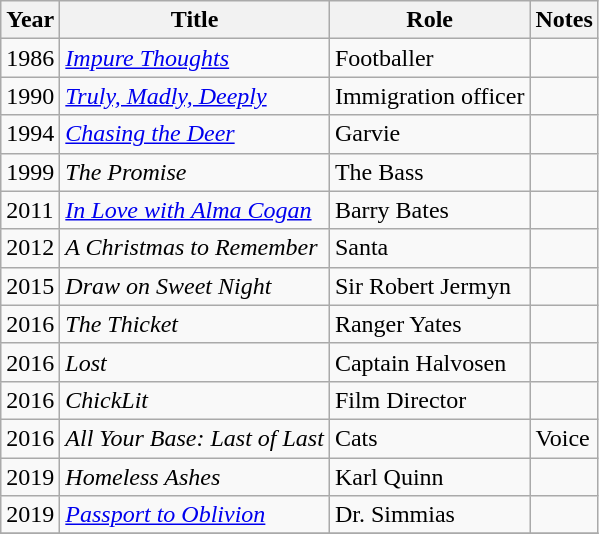<table class="wikitable sortable">
<tr>
<th>Year</th>
<th>Title</th>
<th>Role</th>
<th>Notes</th>
</tr>
<tr>
<td>1986</td>
<td><em><a href='#'>Impure Thoughts</a></em></td>
<td>Footballer</td>
<td></td>
</tr>
<tr>
<td>1990</td>
<td><em><a href='#'>Truly, Madly, Deeply</a></em></td>
<td>Immigration officer</td>
<td></td>
</tr>
<tr>
<td>1994</td>
<td><em><a href='#'>Chasing the Deer</a></em></td>
<td>Garvie</td>
<td></td>
</tr>
<tr>
<td>1999</td>
<td><em>The Promise</em></td>
<td>The Bass</td>
<td></td>
</tr>
<tr>
<td>2011</td>
<td><em><a href='#'>In Love with Alma Cogan</a></em></td>
<td>Barry Bates</td>
<td></td>
</tr>
<tr>
<td>2012</td>
<td><em>A Christmas to Remember</em></td>
<td>Santa</td>
<td></td>
</tr>
<tr>
<td>2015</td>
<td><em>Draw on Sweet Night</em></td>
<td>Sir Robert Jermyn</td>
<td></td>
</tr>
<tr>
<td>2016</td>
<td><em>The Thicket</em></td>
<td>Ranger Yates</td>
<td></td>
</tr>
<tr>
<td>2016</td>
<td><em>Lost</em></td>
<td>Captain Halvosen</td>
<td></td>
</tr>
<tr>
<td>2016</td>
<td><em>ChickLit</em></td>
<td>Film Director</td>
<td></td>
</tr>
<tr>
<td>2016</td>
<td><em>All Your Base: Last of Last</em></td>
<td>Cats</td>
<td>Voice</td>
</tr>
<tr>
<td>2019</td>
<td><em>Homeless Ashes</em></td>
<td>Karl Quinn</td>
<td></td>
</tr>
<tr>
<td>2019</td>
<td><em><a href='#'>Passport to Oblivion</a></em></td>
<td>Dr. Simmias</td>
<td></td>
</tr>
<tr>
</tr>
</table>
